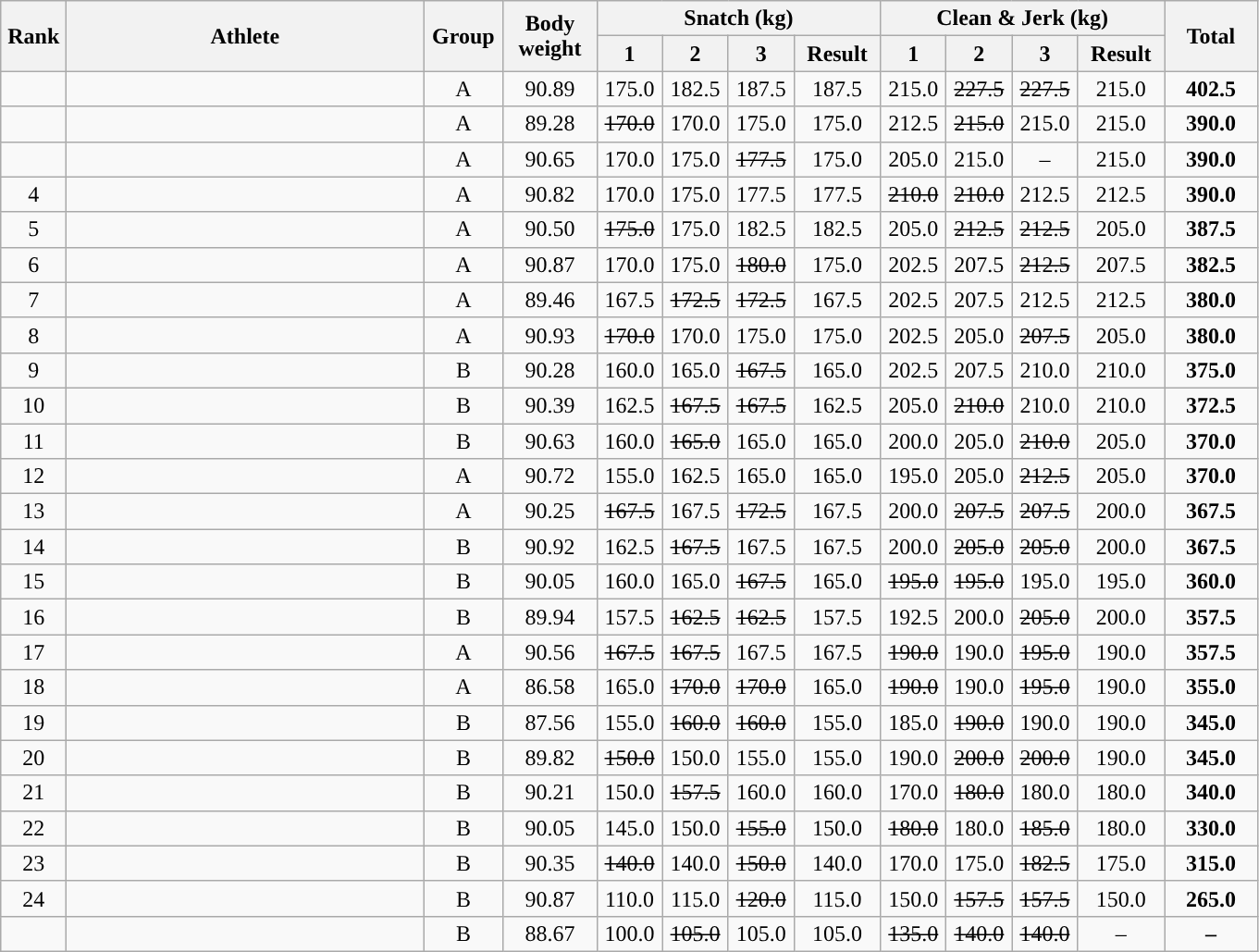<table class="wikitable" style=" text-align:center;">
<tr>
<th rowspan=2 width=40>Rank</th>
<th rowspan=2 width=250>Athlete</th>
<th rowspan=2 width=50>Group</th>
<th rowspan=2 width=60>Body weight</th>
<th colspan=4>Snatch (kg)</th>
<th colspan=4>Clean & Jerk (kg)</th>
<th rowspan=2 width=60>Total</th>
</tr>
<tr>
<th width=40>1</th>
<th width=40>2</th>
<th width=40>3</th>
<th width=55>Result</th>
<th width=40>1</th>
<th width=40>2</th>
<th width=40>3</th>
<th width=55>Result</th>
</tr>
<tr>
<td></td>
<td align=left></td>
<td>A</td>
<td>90.89</td>
<td>175.0</td>
<td>182.5</td>
<td>187.5</td>
<td>187.5</td>
<td>215.0</td>
<td><s>227.5</s></td>
<td><s>227.5</s></td>
<td>215.0</td>
<td><strong>402.5</strong></td>
</tr>
<tr>
<td></td>
<td align=left></td>
<td>A</td>
<td>89.28</td>
<td><s>170.0</s></td>
<td>170.0</td>
<td>175.0</td>
<td>175.0</td>
<td>212.5</td>
<td><s>215.0</s></td>
<td>215.0</td>
<td>215.0</td>
<td><strong>390.0</strong></td>
</tr>
<tr>
<td></td>
<td align=left></td>
<td>A</td>
<td>90.65</td>
<td>170.0</td>
<td>175.0</td>
<td><s>177.5</s></td>
<td>175.0</td>
<td>205.0</td>
<td>215.0</td>
<td>–</td>
<td>215.0</td>
<td><strong>390.0</strong></td>
</tr>
<tr>
<td>4</td>
<td align=left></td>
<td>A</td>
<td>90.82</td>
<td>170.0</td>
<td>175.0</td>
<td>177.5</td>
<td>177.5</td>
<td><s>210.0</s></td>
<td><s>210.0</s></td>
<td>212.5</td>
<td>212.5</td>
<td><strong>390.0</strong></td>
</tr>
<tr>
<td>5</td>
<td align=left></td>
<td>A</td>
<td>90.50</td>
<td><s>175.0</s></td>
<td>175.0</td>
<td>182.5</td>
<td>182.5</td>
<td>205.0</td>
<td><s>212.5</s></td>
<td><s>212.5</s></td>
<td>205.0</td>
<td><strong>387.5</strong></td>
</tr>
<tr>
<td>6</td>
<td align=left></td>
<td>A</td>
<td>90.87</td>
<td>170.0</td>
<td>175.0</td>
<td><s>180.0</s></td>
<td>175.0</td>
<td>202.5</td>
<td>207.5</td>
<td><s>212.5</s></td>
<td>207.5</td>
<td><strong>382.5</strong></td>
</tr>
<tr>
<td>7</td>
<td align=left></td>
<td>A</td>
<td>89.46</td>
<td>167.5</td>
<td><s>172.5</s></td>
<td><s>172.5</s></td>
<td>167.5</td>
<td>202.5</td>
<td>207.5</td>
<td>212.5</td>
<td>212.5</td>
<td><strong>380.0</strong></td>
</tr>
<tr>
<td>8</td>
<td align=left></td>
<td>A</td>
<td>90.93</td>
<td><s>170.0</s></td>
<td>170.0</td>
<td>175.0</td>
<td>175.0</td>
<td>202.5</td>
<td>205.0</td>
<td><s>207.5</s></td>
<td>205.0</td>
<td><strong>380.0</strong></td>
</tr>
<tr>
<td>9</td>
<td align=left></td>
<td>B</td>
<td>90.28</td>
<td>160.0</td>
<td>165.0</td>
<td><s>167.5</s></td>
<td>165.0</td>
<td>202.5</td>
<td>207.5</td>
<td>210.0</td>
<td>210.0</td>
<td><strong>375.0</strong></td>
</tr>
<tr>
<td>10</td>
<td align=left></td>
<td>B</td>
<td>90.39</td>
<td>162.5</td>
<td><s>167.5</s></td>
<td><s>167.5</s></td>
<td>162.5</td>
<td>205.0</td>
<td><s>210.0</s></td>
<td>210.0</td>
<td>210.0</td>
<td><strong>372.5</strong></td>
</tr>
<tr>
<td>11</td>
<td align=left></td>
<td>B</td>
<td>90.63</td>
<td>160.0</td>
<td><s>165.0</s></td>
<td>165.0</td>
<td>165.0</td>
<td>200.0</td>
<td>205.0</td>
<td><s>210.0</s></td>
<td>205.0</td>
<td><strong>370.0</strong></td>
</tr>
<tr>
<td>12</td>
<td align=left></td>
<td>A</td>
<td>90.72</td>
<td>155.0</td>
<td>162.5</td>
<td>165.0</td>
<td>165.0</td>
<td>195.0</td>
<td>205.0</td>
<td><s>212.5</s></td>
<td>205.0</td>
<td><strong>370.0</strong></td>
</tr>
<tr>
<td>13</td>
<td align=left></td>
<td>A</td>
<td>90.25</td>
<td><s>167.5</s></td>
<td>167.5</td>
<td><s>172.5</s></td>
<td>167.5</td>
<td>200.0</td>
<td><s>207.5</s></td>
<td><s>207.5</s></td>
<td>200.0</td>
<td><strong>367.5</strong></td>
</tr>
<tr>
<td>14</td>
<td align=left></td>
<td>B</td>
<td>90.92</td>
<td>162.5</td>
<td><s>167.5</s></td>
<td>167.5</td>
<td>167.5</td>
<td>200.0</td>
<td><s>205.0</s></td>
<td><s>205.0</s></td>
<td>200.0</td>
<td><strong>367.5</strong></td>
</tr>
<tr>
<td>15</td>
<td align=left></td>
<td>B</td>
<td>90.05</td>
<td>160.0</td>
<td>165.0</td>
<td><s>167.5</s></td>
<td>165.0</td>
<td><s>195.0</s></td>
<td><s>195.0</s></td>
<td>195.0</td>
<td>195.0</td>
<td><strong>360.0</strong></td>
</tr>
<tr>
<td>16</td>
<td align=left></td>
<td>B</td>
<td>89.94</td>
<td>157.5</td>
<td><s>162.5</s></td>
<td><s>162.5</s></td>
<td>157.5</td>
<td>192.5</td>
<td>200.0</td>
<td><s>205.0</s></td>
<td>200.0</td>
<td><strong>357.5</strong></td>
</tr>
<tr>
<td>17</td>
<td align=left></td>
<td>A</td>
<td>90.56</td>
<td><s>167.5</s></td>
<td><s>167.5</s></td>
<td>167.5</td>
<td>167.5</td>
<td><s>190.0</s></td>
<td>190.0</td>
<td><s>195.0</s></td>
<td>190.0</td>
<td><strong>357.5</strong></td>
</tr>
<tr>
<td>18</td>
<td align="left"></td>
<td>A</td>
<td>86.58</td>
<td>165.0</td>
<td><s>170.0</s></td>
<td><s>170.0</s></td>
<td>165.0</td>
<td><s>190.0</s></td>
<td>190.0</td>
<td><s>195.0</s></td>
<td>190.0</td>
<td><strong>355.0</strong></td>
</tr>
<tr>
<td>19</td>
<td align="left"></td>
<td>B</td>
<td>87.56</td>
<td>155.0</td>
<td><s>160.0</s></td>
<td><s>160.0</s></td>
<td>155.0</td>
<td>185.0</td>
<td><s>190.0</s></td>
<td>190.0</td>
<td>190.0</td>
<td><strong>345.0</strong></td>
</tr>
<tr>
<td>20</td>
<td align="left"></td>
<td>B</td>
<td>89.82</td>
<td><s>150.0</s></td>
<td>150.0</td>
<td>155.0</td>
<td>155.0</td>
<td>190.0</td>
<td><s>200.0</s></td>
<td><s>200.0</s></td>
<td>190.0</td>
<td><strong>345.0</strong></td>
</tr>
<tr>
<td>21</td>
<td align="left"></td>
<td>B</td>
<td>90.21</td>
<td>150.0</td>
<td><s>157.5</s></td>
<td>160.0</td>
<td>160.0</td>
<td>170.0</td>
<td><s>180.0</s></td>
<td>180.0</td>
<td>180.0</td>
<td><strong>340.0</strong></td>
</tr>
<tr>
<td>22</td>
<td align="left"></td>
<td>B</td>
<td>90.05</td>
<td>145.0</td>
<td>150.0</td>
<td><s>155.0</s></td>
<td>150.0</td>
<td><s>180.0</s></td>
<td>180.0</td>
<td><s>185.0</s></td>
<td>180.0</td>
<td><strong>330.0</strong></td>
</tr>
<tr>
<td>23</td>
<td align="left"></td>
<td>B</td>
<td>90.35</td>
<td><s>140.0</s></td>
<td>140.0</td>
<td><s>150.0</s></td>
<td>140.0</td>
<td>170.0</td>
<td>175.0</td>
<td><s>182.5</s></td>
<td>175.0</td>
<td><strong>315.0</strong></td>
</tr>
<tr>
<td>24</td>
<td align="left"></td>
<td>B</td>
<td>90.87</td>
<td>110.0</td>
<td>115.0</td>
<td><s>120.0</s></td>
<td>115.0</td>
<td>150.0</td>
<td><s>157.5</s></td>
<td><s>157.5</s></td>
<td>150.0</td>
<td><strong>265.0</strong></td>
</tr>
<tr>
<td></td>
<td align="left"></td>
<td>B</td>
<td>88.67</td>
<td>100.0</td>
<td><s>105.0</s></td>
<td>105.0</td>
<td>105.0</td>
<td><s>135.0</s></td>
<td><s>140.0</s></td>
<td><s>140.0</s></td>
<td>–</td>
<td><strong>–</strong></td>
</tr>
</table>
